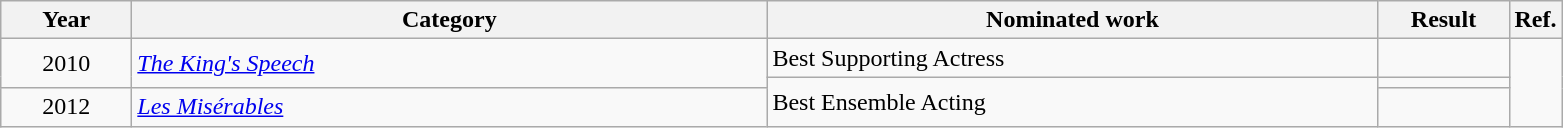<table class=wikitable>
<tr>
<th scope="col" style="width:5em;">Year</th>
<th scope="col" style="width:26em;">Category</th>
<th scope="col" style="width:25em;">Nominated work</th>
<th scope="col" style="width:5em;">Result</th>
<th>Ref.</th>
</tr>
<tr>
<td style="text-align:center;", rowspan=2>2010</td>
<td rowspan="2"><em><a href='#'>The King's Speech</a></em></td>
<td>Best Supporting Actress</td>
<td></td>
</tr>
<tr>
<td rowspan="2">Best Ensemble Acting</td>
<td></td>
</tr>
<tr>
<td align="center">2012</td>
<td><em><a href='#'>Les Misérables</a></em></td>
<td></td>
</tr>
</table>
